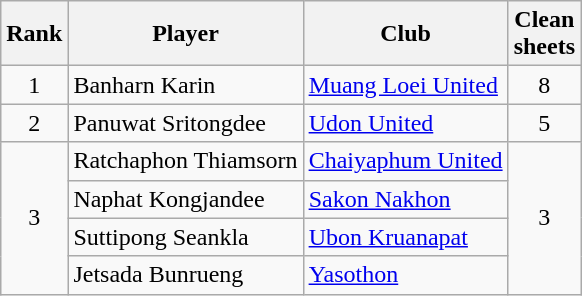<table class="wikitable" style="text-align:center">
<tr>
<th>Rank</th>
<th>Player</th>
<th>Club</th>
<th>Clean<br>sheets</th>
</tr>
<tr>
<td>1</td>
<td align="left"> Banharn Karin</td>
<td align="left"><a href='#'>Muang Loei United</a></td>
<td>8</td>
</tr>
<tr>
<td>2</td>
<td align="left"> Panuwat Sritongdee</td>
<td align="left"><a href='#'>Udon United</a></td>
<td>5</td>
</tr>
<tr>
<td rowspan="4">3</td>
<td align="left"> Ratchaphon Thiamsorn</td>
<td align="left"><a href='#'>Chaiyaphum United</a></td>
<td rowspan="4">3</td>
</tr>
<tr>
<td align="left"> Naphat Kongjandee</td>
<td align="left"><a href='#'>Sakon Nakhon</a></td>
</tr>
<tr>
<td align="left"> Suttipong Seankla</td>
<td align="left"><a href='#'>Ubon Kruanapat</a></td>
</tr>
<tr>
<td align="left"> Jetsada Bunrueng</td>
<td align="left"><a href='#'>Yasothon</a></td>
</tr>
</table>
